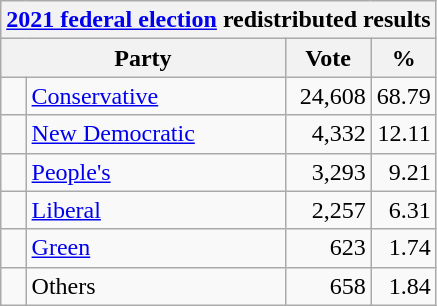<table class="wikitable">
<tr>
<th colspan="4"><a href='#'>2021 federal election</a> redistributed results</th>
</tr>
<tr>
<th bgcolor="#DDDDFF" width="130px" colspan="2">Party</th>
<th bgcolor="#DDDDFF" width="50px">Vote</th>
<th bgcolor="#DDDDFF" width="30px">%</th>
</tr>
<tr>
<td> </td>
<td><a href='#'>Conservative</a></td>
<td align=right>24,608</td>
<td align=right>68.79</td>
</tr>
<tr>
<td> </td>
<td><a href='#'>New Democratic</a></td>
<td align=right>4,332</td>
<td align=right>12.11</td>
</tr>
<tr>
<td> </td>
<td><a href='#'>People's</a></td>
<td align=right>3,293</td>
<td align=right>9.21</td>
</tr>
<tr>
<td> </td>
<td><a href='#'>Liberal</a></td>
<td align=right>2,257</td>
<td align=right>6.31</td>
</tr>
<tr>
<td> </td>
<td><a href='#'>Green</a></td>
<td align=right>623</td>
<td align=right>1.74</td>
</tr>
<tr>
<td> </td>
<td>Others</td>
<td align=right>658</td>
<td align=right>1.84</td>
</tr>
</table>
